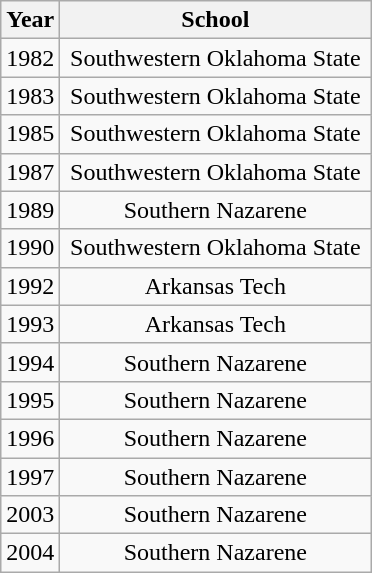<table class="wikitable" style=text-align:center>
<tr>
<th>Year</th>
<th width=200>School</th>
</tr>
<tr>
<td>1982</td>
<td>Southwestern Oklahoma State</td>
</tr>
<tr>
<td>1983</td>
<td>Southwestern Oklahoma State</td>
</tr>
<tr>
<td>1985</td>
<td>Southwestern Oklahoma State</td>
</tr>
<tr>
<td>1987</td>
<td>Southwestern Oklahoma State</td>
</tr>
<tr>
<td>1989</td>
<td>Southern Nazarene</td>
</tr>
<tr>
<td>1990</td>
<td>Southwestern Oklahoma State</td>
</tr>
<tr>
<td>1992</td>
<td>Arkansas Tech</td>
</tr>
<tr>
<td>1993</td>
<td>Arkansas Tech</td>
</tr>
<tr>
<td>1994</td>
<td>Southern Nazarene</td>
</tr>
<tr>
<td>1995</td>
<td>Southern Nazarene</td>
</tr>
<tr>
<td>1996</td>
<td>Southern Nazarene</td>
</tr>
<tr>
<td>1997</td>
<td>Southern Nazarene</td>
</tr>
<tr>
<td>2003</td>
<td>Southern Nazarene</td>
</tr>
<tr>
<td>2004</td>
<td>Southern Nazarene</td>
</tr>
</table>
